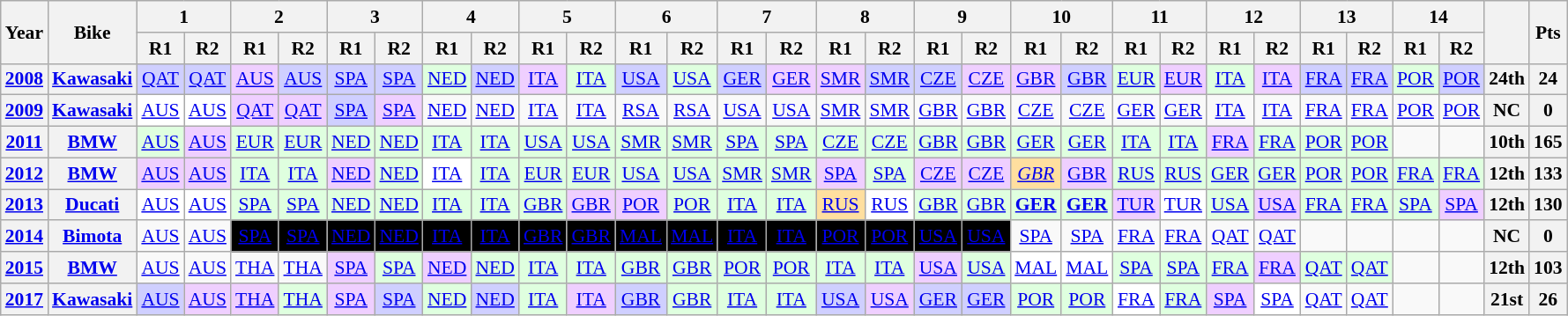<table class="wikitable" style="text-align:center; font-size:90%">
<tr>
<th valign="middle" rowspan=2>Year</th>
<th valign="middle" rowspan=2>Bike</th>
<th colspan=2>1</th>
<th colspan=2>2</th>
<th colspan=2>3</th>
<th colspan=2>4</th>
<th colspan=2>5</th>
<th colspan=2>6</th>
<th colspan=2>7</th>
<th colspan=2>8</th>
<th colspan=2>9</th>
<th colspan=2>10</th>
<th colspan=2>11</th>
<th colspan=2>12</th>
<th colspan=2>13</th>
<th colspan=2>14</th>
<th rowspan=2></th>
<th rowspan=2>Pts</th>
</tr>
<tr>
<th>R1</th>
<th>R2</th>
<th>R1</th>
<th>R2</th>
<th>R1</th>
<th>R2</th>
<th>R1</th>
<th>R2</th>
<th>R1</th>
<th>R2</th>
<th>R1</th>
<th>R2</th>
<th>R1</th>
<th>R2</th>
<th>R1</th>
<th>R2</th>
<th>R1</th>
<th>R2</th>
<th>R1</th>
<th>R2</th>
<th>R1</th>
<th>R2</th>
<th>R1</th>
<th>R2</th>
<th>R1</th>
<th>R2</th>
<th>R1</th>
<th>R2</th>
</tr>
<tr>
<th><a href='#'>2008</a></th>
<th><a href='#'>Kawasaki</a></th>
<td style="background:#CFCFFF;"><a href='#'>QAT</a><br></td>
<td style="background:#CFCFFF;"><a href='#'>QAT</a><br></td>
<td style="background:#EFCFFF;"><a href='#'>AUS</a><br></td>
<td style="background:#CFCFFF;"><a href='#'>AUS</a><br></td>
<td style="background:#CFCFFF;"><a href='#'>SPA</a><br></td>
<td style="background:#CFCFFF;"><a href='#'>SPA</a><br></td>
<td style="background:#DFFFDF;"><a href='#'>NED</a><br></td>
<td style="background:#CFCFFF;"><a href='#'>NED</a><br></td>
<td style="background:#EFCFFF;"><a href='#'>ITA</a><br></td>
<td style="background:#DFFFDF;"><a href='#'>ITA</a><br></td>
<td style="background:#CFCFFF;"><a href='#'>USA</a><br></td>
<td style="background:#DFFFDF;"><a href='#'>USA</a><br></td>
<td style="background:#CFCFFF;"><a href='#'>GER</a><br></td>
<td style="background:#EFCFFF;"><a href='#'>GER</a><br></td>
<td style="background:#EFCFFF;"><a href='#'>SMR</a><br></td>
<td style="background:#CFCFFF;"><a href='#'>SMR</a><br></td>
<td style="background:#CFCFFF;"><a href='#'>CZE</a><br></td>
<td style="background:#EFCFFF;"><a href='#'>CZE</a><br></td>
<td style="background:#EFCFFF;"><a href='#'>GBR</a><br></td>
<td style="background:#CFCFFF;"><a href='#'>GBR</a><br></td>
<td style="background:#DFFFDF;"><a href='#'>EUR</a><br></td>
<td style="background:#EFCFFF;"><a href='#'>EUR</a><br></td>
<td style="background:#DFFFDF;"><a href='#'>ITA</a><br></td>
<td style="background:#EFCFFF;"><a href='#'>ITA</a><br></td>
<td style="background:#CFCFFF;"><a href='#'>FRA</a><br></td>
<td style="background:#CFCFFF;"><a href='#'>FRA</a><br></td>
<td style="background:#DFFFDF;"><a href='#'>POR</a><br></td>
<td style="background:#CFCFFF;"><a href='#'>POR</a><br></td>
<th>24th</th>
<th>24</th>
</tr>
<tr>
<th><a href='#'>2009</a></th>
<th><a href='#'>Kawasaki</a></th>
<td style="background:#FFFFFF;"><a href='#'>AUS</a><br></td>
<td style="background:#FFFFFF;"><a href='#'>AUS</a><br></td>
<td style="background:#EFCFFF;"><a href='#'>QAT</a><br></td>
<td style="background:#EFCFFF;"><a href='#'>QAT</a><br></td>
<td style="background:#CFCFFF;"><a href='#'>SPA</a><br></td>
<td style="background:#EFCFFF;"><a href='#'>SPA</a><br></td>
<td><a href='#'>NED</a></td>
<td><a href='#'>NED</a></td>
<td><a href='#'>ITA</a></td>
<td><a href='#'>ITA</a></td>
<td><a href='#'>RSA</a></td>
<td><a href='#'>RSA</a></td>
<td><a href='#'>USA</a></td>
<td><a href='#'>USA</a></td>
<td><a href='#'>SMR</a></td>
<td><a href='#'>SMR</a></td>
<td><a href='#'>GBR</a></td>
<td><a href='#'>GBR</a></td>
<td><a href='#'>CZE</a></td>
<td><a href='#'>CZE</a></td>
<td><a href='#'>GER</a></td>
<td><a href='#'>GER</a></td>
<td><a href='#'>ITA</a></td>
<td><a href='#'>ITA</a></td>
<td><a href='#'>FRA</a></td>
<td><a href='#'>FRA</a></td>
<td><a href='#'>POR</a></td>
<td><a href='#'>POR</a></td>
<th>NC</th>
<th>0</th>
</tr>
<tr>
<th><a href='#'>2011</a></th>
<th><a href='#'>BMW</a></th>
<td style="background:#DFFFDF;"><a href='#'>AUS</a><br></td>
<td style="background:#EFCFFF;"><a href='#'>AUS</a><br></td>
<td style="background:#DFFFDF;"><a href='#'>EUR</a><br></td>
<td style="background:#DFFFDF;"><a href='#'>EUR</a><br></td>
<td style="background:#DFFFDF;"><a href='#'>NED</a><br></td>
<td style="background:#DFFFDF;"><a href='#'>NED</a><br></td>
<td style="background:#DFFFDF;"><a href='#'>ITA</a><br></td>
<td style="background:#DFFFDF;"><a href='#'>ITA</a><br></td>
<td style="background:#DFFFDF;"><a href='#'>USA</a><br></td>
<td style="background:#DFFFDF;"><a href='#'>USA</a><br></td>
<td style="background:#DFFFDF;"><a href='#'>SMR</a><br></td>
<td style="background:#DFFFDF;"><a href='#'>SMR</a><br></td>
<td style="background:#DFFFDF;"><a href='#'>SPA</a><br></td>
<td style="background:#DFFFDF;"><a href='#'>SPA</a><br></td>
<td style="background:#DFFFDF;"><a href='#'>CZE</a><br></td>
<td style="background:#DFFFDF;"><a href='#'>CZE</a><br></td>
<td style="background:#DFFFDF;"><a href='#'>GBR</a><br></td>
<td style="background:#DFFFDF;"><a href='#'>GBR</a><br></td>
<td style="background:#DFFFDF;"><a href='#'>GER</a><br></td>
<td style="background:#DFFFDF;"><a href='#'>GER</a><br></td>
<td style="background:#DFFFDF;"><a href='#'>ITA</a><br></td>
<td style="background:#DFFFDF;"><a href='#'>ITA</a><br></td>
<td style="background:#EFCFFF;"><a href='#'>FRA</a><br></td>
<td style="background:#DFFFDF;"><a href='#'>FRA</a><br></td>
<td style="background:#DFFFDF;"><a href='#'>POR</a><br></td>
<td style="background:#DFFFDF;"><a href='#'>POR</a><br></td>
<td></td>
<td></td>
<th>10th</th>
<th>165</th>
</tr>
<tr>
<th><a href='#'>2012</a></th>
<th><a href='#'>BMW</a></th>
<td style="background:#EFCFFF;"><a href='#'>AUS</a><br></td>
<td style="background:#EFCFFF;"><a href='#'>AUS</a><br></td>
<td style="background:#DFFFDF;"><a href='#'>ITA</a><br></td>
<td style="background:#DFFFDF;"><a href='#'>ITA</a><br></td>
<td style="background:#EFCFFF;"><a href='#'>NED</a><br></td>
<td style="background:#DFFFDF;"><a href='#'>NED</a><br></td>
<td style="background:#FFFFFF;"><a href='#'>ITA</a><br></td>
<td style="background:#DFFFDF;"><a href='#'>ITA</a><br></td>
<td style="background:#DFFFDF;"><a href='#'>EUR</a><br></td>
<td style="background:#DFFFDF;"><a href='#'>EUR</a><br></td>
<td style="background:#DFFFDF;"><a href='#'>USA</a><br></td>
<td style="background:#DFFFDF;"><a href='#'>USA</a><br></td>
<td style="background:#DFFFDF;"><a href='#'>SMR</a><br></td>
<td style="background:#DFFFDF;"><a href='#'>SMR</a><br></td>
<td style="background:#EFCFFF;"><a href='#'>SPA</a><br></td>
<td style="background:#DFFFDF;"><a href='#'>SPA</a><br></td>
<td style="background:#EFCFFF;"><a href='#'>CZE</a><br></td>
<td style="background:#EFCFFF;"><a href='#'>CZE</a><br></td>
<td style="background:#FFDF9F;"><em><a href='#'>GBR</a></em><br></td>
<td style="background:#EFCFFF;"><a href='#'>GBR</a><br></td>
<td style="background:#DFFFDF;"><a href='#'>RUS</a><br></td>
<td style="background:#DFFFDF;"><a href='#'>RUS</a><br></td>
<td style="background:#DFFFDF;"><a href='#'>GER</a><br></td>
<td style="background:#DFFFDF;"><a href='#'>GER</a><br></td>
<td style="background:#DFFFDF;"><a href='#'>POR</a><br></td>
<td style="background:#DFFFDF;"><a href='#'>POR</a><br></td>
<td style="background:#DFFFDF;"><a href='#'>FRA</a><br></td>
<td style="background:#DFFFDF;"><a href='#'>FRA</a><br></td>
<th>12th</th>
<th>133</th>
</tr>
<tr>
<th><a href='#'>2013</a></th>
<th><a href='#'>Ducati</a></th>
<td style="background:#FFFFFF;"><a href='#'>AUS</a><br></td>
<td style="background:#FFFFFF;"><a href='#'>AUS</a><br></td>
<td style="background:#DFFFDF;"><a href='#'>SPA</a><br></td>
<td style="background:#DFFFDF;"><a href='#'>SPA</a><br></td>
<td style="background:#DFFFDF;"><a href='#'>NED</a><br></td>
<td style="background:#DFFFDF;"><a href='#'>NED</a><br></td>
<td style="background:#DFFFDF;"><a href='#'>ITA</a><br></td>
<td style="background:#DFFFDF;"><a href='#'>ITA</a><br></td>
<td style="background:#DFFFDF;"><a href='#'>GBR</a><br></td>
<td style="background:#EFCFFF;"><a href='#'>GBR</a><br></td>
<td style="background:#EFCFFF;"><a href='#'>POR</a><br></td>
<td style="background:#DFFFDF;"><a href='#'>POR</a><br></td>
<td style="background:#DFFFDF;"><a href='#'>ITA</a><br></td>
<td style="background:#DFFFDF;"><a href='#'>ITA</a><br></td>
<td style="background:#FFDF9F;"><a href='#'>RUS</a><br></td>
<td style="background:#FFFFFF;"><a href='#'>RUS</a><br></td>
<td style="background:#DFFFDF;"><a href='#'>GBR</a><br></td>
<td style="background:#DFFFDF;"><a href='#'>GBR</a><br></td>
<td style="background:#DFFFDF;"><strong><a href='#'>GER</a></strong><br></td>
<td style="background:#DFFFDF;"><strong><a href='#'>GER</a></strong><br></td>
<td style="background:#EFCFFF;"><a href='#'>TUR</a><br></td>
<td style="background:#FFFFFF;"><a href='#'>TUR</a><br></td>
<td style="background:#DFFFDF;"><a href='#'>USA</a><br></td>
<td style="background:#EFCFFF;"><a href='#'>USA</a><br></td>
<td style="background:#DFFFDF;"><a href='#'>FRA</a><br></td>
<td style="background:#DFFFDF;"><a href='#'>FRA</a><br></td>
<td style="background:#DFFFDF;"><a href='#'>SPA</a><br></td>
<td style="background:#EFCFFF;"><a href='#'>SPA</a><br></td>
<th>12th</th>
<th>130</th>
</tr>
<tr>
<th><a href='#'>2014</a></th>
<th><a href='#'>Bimota</a></th>
<td><a href='#'>AUS</a></td>
<td><a href='#'>AUS</a></td>
<td style="background:black; color:white;"><a href='#'><span>SPA</span></a><br></td>
<td style="background:black; color:white;"><a href='#'><span>SPA</span></a><br></td>
<td style="background:black; color:white;"><a href='#'><span>NED</span></a><br></td>
<td style="background:black; color:white;"><a href='#'><span>NED</span></a><br></td>
<td style="background:black; color:white;"><a href='#'><span>ITA</span></a><br></td>
<td style="background:black; color:white;"><a href='#'><span>ITA</span></a><br></td>
<td style="background:black; color:white;"><a href='#'><span>GBR</span></a><br></td>
<td style="background:black; color:white;"><a href='#'><span>GBR</span></a><br></td>
<td style="background:black; color:white;"><a href='#'><span>MAL</span></a><br></td>
<td style="background:black; color:white;"><a href='#'><span>MAL</span></a><br></td>
<td style="background:black; color:white;"><a href='#'><span>ITA</span></a><br></td>
<td style="background:black; color:white;"><a href='#'><span>ITA</span></a><br></td>
<td style="background:black; color:white;"><a href='#'><span>POR</span></a><br></td>
<td style="background:black; color:white;"><a href='#'><span>POR</span></a><br></td>
<td style="background:black; color:white;"><a href='#'><span>USA</span></a><br></td>
<td style="background:black; color:white;"><a href='#'><span>USA</span></a><br></td>
<td><a href='#'>SPA</a></td>
<td><a href='#'>SPA</a></td>
<td><a href='#'>FRA</a></td>
<td><a href='#'>FRA</a></td>
<td><a href='#'>QAT</a></td>
<td><a href='#'>QAT</a></td>
<td></td>
<td></td>
<td></td>
<td></td>
<th>NC</th>
<th>0</th>
</tr>
<tr>
<th><a href='#'>2015</a></th>
<th><a href='#'>BMW</a></th>
<td><a href='#'>AUS</a></td>
<td><a href='#'>AUS</a></td>
<td><a href='#'>THA</a></td>
<td><a href='#'>THA</a></td>
<td style="background:#efcfff;"><a href='#'>SPA</a><br></td>
<td style="background:#dfffdf;"><a href='#'>SPA</a><br></td>
<td style="background:#efcfff;"><a href='#'>NED</a><br></td>
<td style="background:#dfffdf;"><a href='#'>NED</a><br></td>
<td style="background:#dfffdf;"><a href='#'>ITA</a><br></td>
<td style="background:#dfffdf;"><a href='#'>ITA</a><br></td>
<td style="background:#dfffdf;"><a href='#'>GBR</a><br></td>
<td style="background:#dfffdf;"><a href='#'>GBR</a><br></td>
<td style="background:#dfffdf;"><a href='#'>POR</a><br></td>
<td style="background:#dfffdf;"><a href='#'>POR</a><br></td>
<td style="background:#dfffdf;"><a href='#'>ITA</a><br></td>
<td style="background:#dfffdf;"><a href='#'>ITA</a><br></td>
<td style="background:#efcfff;"><a href='#'>USA</a><br></td>
<td style="background:#dfffdf;"><a href='#'>USA</a><br></td>
<td style="background:#ffffff;"><a href='#'>MAL</a><br></td>
<td style="background:#ffffff;"><a href='#'>MAL</a><br></td>
<td style="background:#dfffdf;"><a href='#'>SPA</a><br></td>
<td style="background:#dfffdf;"><a href='#'>SPA</a><br></td>
<td style="background:#dfffdf;"><a href='#'>FRA</a><br></td>
<td style="background:#efcfff;"><a href='#'>FRA</a><br></td>
<td style="background:#dfffdf;"><a href='#'>QAT</a><br></td>
<td style="background:#dfffdf;"><a href='#'>QAT</a><br></td>
<td></td>
<td></td>
<th>12th</th>
<th>103</th>
</tr>
<tr>
<th><a href='#'>2017</a></th>
<th><a href='#'>Kawasaki</a></th>
<td style="background:#cfcfff;"><a href='#'>AUS</a><br></td>
<td style="background:#efcfff;"><a href='#'>AUS</a><br></td>
<td style="background:#efcfff;"><a href='#'>THA</a><br></td>
<td style="background:#dfffdf;"><a href='#'>THA</a><br></td>
<td style="background:#efcfff;"><a href='#'>SPA</a><br></td>
<td style="background:#cfcfff;"><a href='#'>SPA</a><br></td>
<td style="background:#dfffdf;"><a href='#'>NED</a><br></td>
<td style="background:#cfcfff;"><a href='#'>NED</a><br></td>
<td style="background:#dfffdf;"><a href='#'>ITA</a><br></td>
<td style="background:#efcfff;"><a href='#'>ITA</a><br></td>
<td style="background:#cfcfff;"><a href='#'>GBR</a><br></td>
<td style="background:#dfffdf;"><a href='#'>GBR</a><br></td>
<td style="background:#dfffdf;"><a href='#'>ITA</a><br></td>
<td style="background:#dfffdf;"><a href='#'>ITA</a><br></td>
<td style="background:#cfcfff;"><a href='#'>USA</a><br></td>
<td style="background:#efcfff;"><a href='#'>USA</a><br></td>
<td style="background:#cfcfff;"><a href='#'>GER</a><br></td>
<td style="background:#cfcfff;"><a href='#'>GER</a><br></td>
<td style="background:#dfffdf;"><a href='#'>POR</a><br></td>
<td style="background:#dfffdf;"><a href='#'>POR</a><br></td>
<td style="background:#ffffff;"><a href='#'>FRA</a><br></td>
<td style="background:#dfffdf;"><a href='#'>FRA</a><br></td>
<td style="background:#efcfff;"><a href='#'>SPA</a><br></td>
<td style="background:#ffffff;"><a href='#'>SPA</a><br></td>
<td><a href='#'>QAT</a></td>
<td><a href='#'>QAT</a></td>
<td></td>
<td></td>
<th>21st</th>
<th>26</th>
</tr>
</table>
